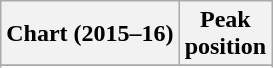<table class="wikitable sortable plainrowheaders" style="text-align:center">
<tr>
<th scope="col">Chart (2015–16)</th>
<th scope="col">Peak<br> position</th>
</tr>
<tr>
</tr>
<tr>
</tr>
<tr>
</tr>
<tr>
</tr>
</table>
